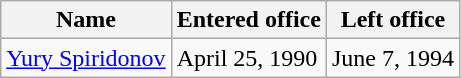<table class="wikitable">
<tr>
<th>Name</th>
<th>Entered office</th>
<th>Left office</th>
</tr>
<tr>
<td><a href='#'>Yury Spiridonov</a></td>
<td>April 25, 1990</td>
<td>June 7, 1994</td>
</tr>
</table>
